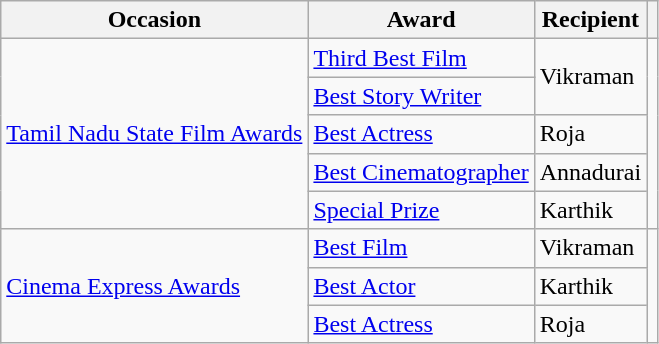<table class="wikitable">
<tr>
<th>Occasion</th>
<th>Award</th>
<th>Recipient</th>
<th></th>
</tr>
<tr>
<td rowspan="5"><a href='#'>Tamil Nadu State Film Awards</a></td>
<td><a href='#'>Third Best Film</a></td>
<td rowspan="2">Vikraman</td>
<td rowspan="5" style="text-align:center;"><br></td>
</tr>
<tr>
<td><a href='#'>Best Story Writer</a></td>
</tr>
<tr>
<td><a href='#'>Best Actress</a></td>
<td>Roja</td>
</tr>
<tr>
<td><a href='#'>Best Cinematographer</a></td>
<td>Annadurai</td>
</tr>
<tr>
<td><a href='#'>Special Prize</a></td>
<td>Karthik</td>
</tr>
<tr>
<td rowspan="3"><a href='#'>Cinema Express Awards</a></td>
<td><a href='#'>Best Film</a></td>
<td>Vikraman</td>
<td rowspan="3" style="text-align:center;"></td>
</tr>
<tr>
<td><a href='#'>Best Actor</a></td>
<td>Karthik</td>
</tr>
<tr>
<td><a href='#'>Best Actress</a></td>
<td>Roja</td>
</tr>
</table>
